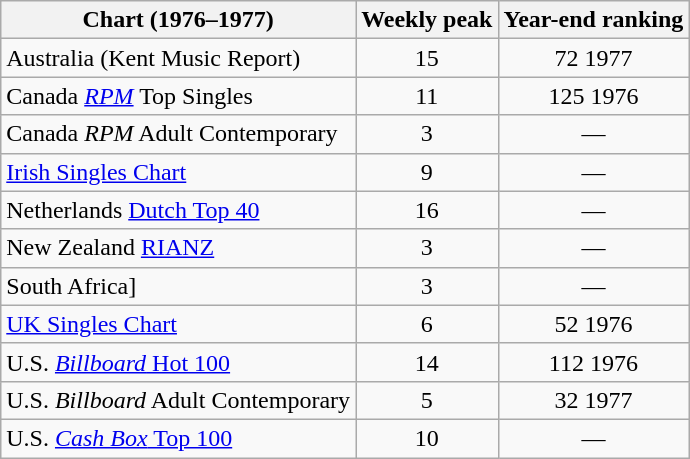<table class="wikitable sortable">
<tr>
<th>Chart (1976–1977)</th>
<th>Weekly peak</th>
<th>Year-end ranking</th>
</tr>
<tr>
<td>Australia (Kent Music Report)</td>
<td style="text-align:center;">15</td>
<td style="text-align:center;">72 <span>1977</span></td>
</tr>
<tr>
<td>Canada <em><a href='#'>RPM</a></em> Top Singles</td>
<td style="text-align:center;">11</td>
<td style="text-align:center;">125 <span>1976</span></td>
</tr>
<tr>
<td>Canada <em>RPM</em> Adult Contemporary</td>
<td style="text-align:center;">3</td>
<td style="text-align:center;">—</td>
</tr>
<tr>
<td><a href='#'>Irish Singles Chart</a></td>
<td style="text-align:center;">9</td>
<td style="text-align:center;">—</td>
</tr>
<tr>
<td>Netherlands <a href='#'>Dutch Top 40</a></td>
<td style="text-align:center;">16</td>
<td style="text-align:center;">—</td>
</tr>
<tr>
<td>New Zealand <a href='#'>RIANZ</a></td>
<td style="text-align:center;">3</td>
<td style="text-align:center;">—</td>
</tr>
<tr>
<td>South Africa]</td>
<td style="text-align:center;">3</td>
<td style="text-align:center;">—</td>
</tr>
<tr>
<td><a href='#'>UK Singles Chart</a></td>
<td style="text-align:center;">6</td>
<td style="text-align:center;">52 <span>1976</span></td>
</tr>
<tr>
<td>U.S. <a href='#'><em>Billboard</em> Hot 100</a></td>
<td style="text-align:center;">14</td>
<td style="text-align:center;">112 <span>1976</span></td>
</tr>
<tr>
<td>U.S. <em>Billboard</em> Adult Contemporary</td>
<td style="text-align:center;">5</td>
<td style="text-align:center;">32 <span>1977</span></td>
</tr>
<tr>
<td>U.S. <a href='#'><em>Cash Box</em> Top 100</a></td>
<td style="text-align:center;">10</td>
<td style="text-align:center;">—</td>
</tr>
</table>
